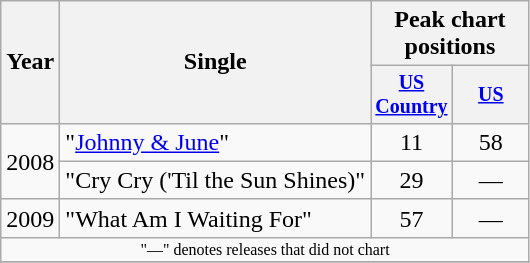<table class="wikitable" style="text-align:center;">
<tr>
<th rowspan="2">Year</th>
<th rowspan="2">Single</th>
<th colspan="2">Peak chart<br>positions</th>
</tr>
<tr style="font-size:smaller;">
<th width="45"><a href='#'>US Country</a></th>
<th width="45"><a href='#'>US</a></th>
</tr>
<tr>
<td rowspan="2">2008</td>
<td align="left">"<a href='#'>Johnny & June</a>"</td>
<td>11</td>
<td>58</td>
</tr>
<tr>
<td align="left">"Cry Cry ('Til the Sun Shines)"</td>
<td>29</td>
<td>—</td>
</tr>
<tr>
<td>2009</td>
<td align="left">"What Am I Waiting For"</td>
<td>57</td>
<td>—</td>
</tr>
<tr>
<td colspan="4" style="font-size:8pt">"—" denotes releases that did not chart</td>
</tr>
<tr>
</tr>
</table>
